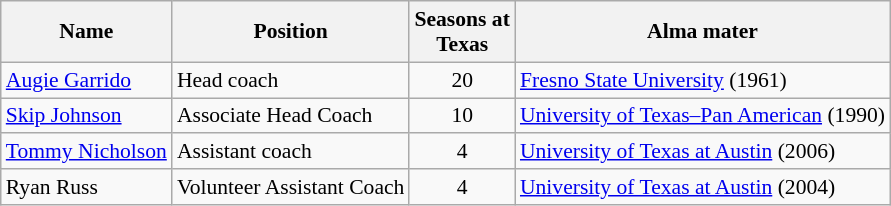<table class="wikitable" border="1" style="font-size:90%;">
<tr>
<th>Name</th>
<th>Position</th>
<th>Seasons at<br>Texas</th>
<th>Alma mater</th>
</tr>
<tr>
<td><a href='#'>Augie Garrido</a></td>
<td>Head coach</td>
<td align=center>20</td>
<td><a href='#'>Fresno State University</a> (1961)</td>
</tr>
<tr>
<td><a href='#'>Skip Johnson</a></td>
<td>Associate Head Coach</td>
<td align=center>10</td>
<td><a href='#'>University of Texas–Pan American</a> (1990)</td>
</tr>
<tr>
<td><a href='#'>Tommy Nicholson</a></td>
<td>Assistant coach</td>
<td align=center>4</td>
<td><a href='#'>University of Texas at Austin</a> (2006)</td>
</tr>
<tr>
<td>Ryan Russ</td>
<td>Volunteer Assistant Coach</td>
<td align=center>4</td>
<td><a href='#'>University of Texas at Austin</a> (2004)</td>
</tr>
</table>
